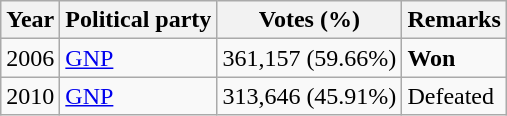<table class="wikitable">
<tr>
<th>Year</th>
<th>Political party</th>
<th>Votes (%)</th>
<th>Remarks</th>
</tr>
<tr>
<td>2006</td>
<td><a href='#'>GNP</a></td>
<td>361,157 (59.66%)</td>
<td><strong>Won</strong></td>
</tr>
<tr>
<td>2010</td>
<td><a href='#'>GNP</a></td>
<td>313,646 (45.91%)</td>
<td>Defeated</td>
</tr>
</table>
